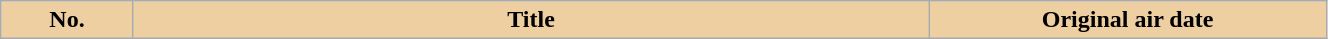<table class="wikitable plainrowheaders" style="width:70%;">
<tr>
<th style="background: #EECFA1;width:10%;">No.</th>
<th style="background: #EECFA1;width:60%;">Title</th>
<th style="background: #EECFA1;width:30%;">Original air date<br>


</th>
</tr>
</table>
